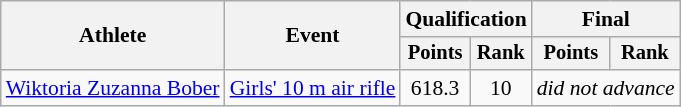<table class="wikitable" style="text-align:center; font-size:90%">
<tr>
<th rowspan="2">Athlete</th>
<th rowspan="2">Event</th>
<th colspan="2">Qualification</th>
<th colspan="2">Final</th>
</tr>
<tr style="font-size:95%">
<th>Points</th>
<th>Rank</th>
<th>Points</th>
<th>Rank</th>
</tr>
<tr>
<td align=left><a href='#'>Wiktoria Zuzanna Bober</a></td>
<td align=left><a href='#'>Girls' 10 m air rifle</a></td>
<td>618.3</td>
<td>10</td>
<td colspan=2><em>did not advance</em></td>
</tr>
</table>
